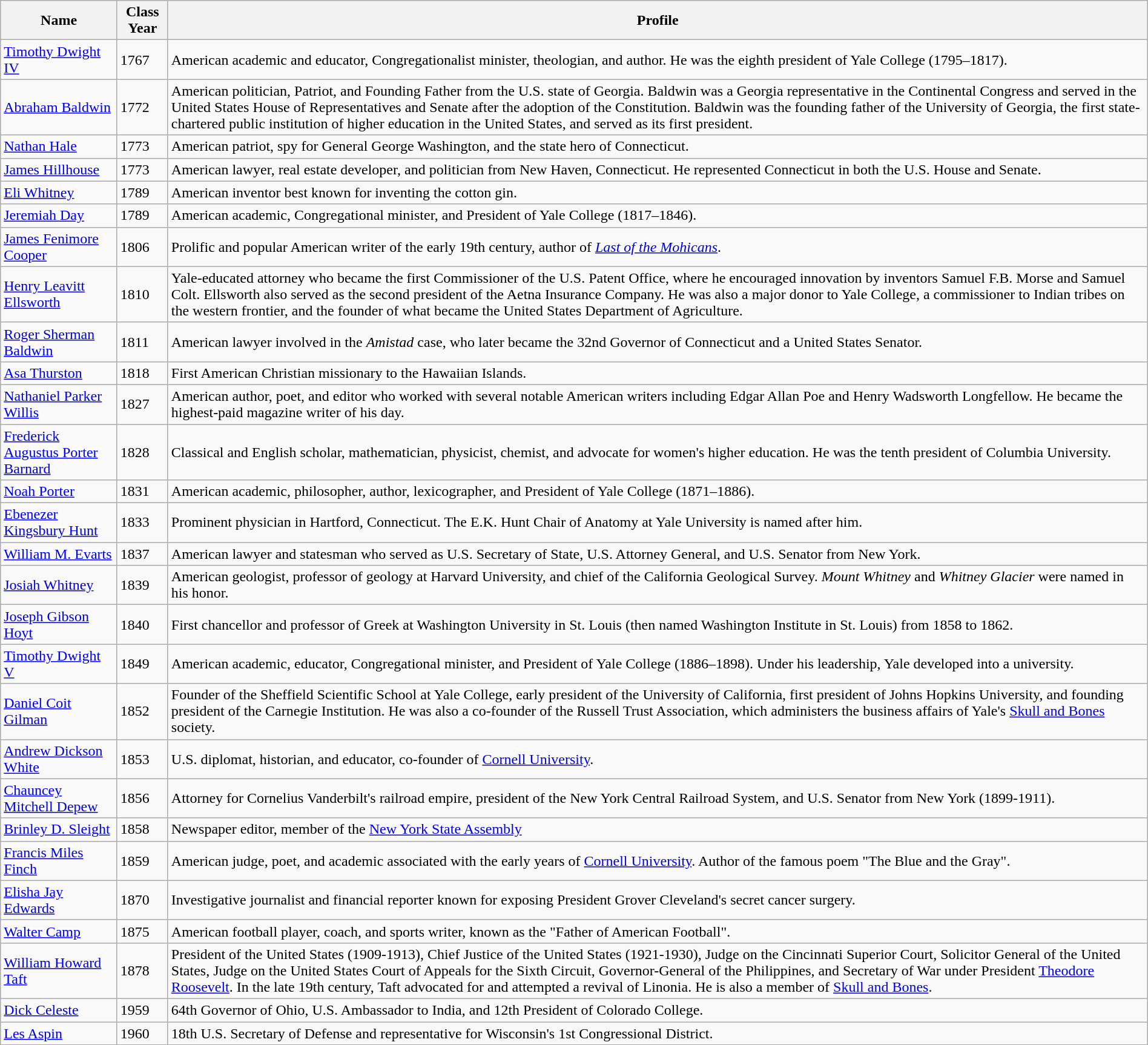<table class="wikitable sortable" style="width:100%;">
<tr>
<th>Name</th>
<th>Class Year</th>
<th>Profile</th>
</tr>
<tr>
<td><a href='#'>Timothy Dwight IV</a></td>
<td>1767</td>
<td>American academic and educator, Congregationalist minister, theologian, and author. He was the eighth president of Yale College (1795–1817).</td>
</tr>
<tr>
<td><a href='#'>Abraham Baldwin</a></td>
<td>1772</td>
<td>American politician, Patriot, and Founding Father from the U.S. state of Georgia. Baldwin was a Georgia representative in the Continental Congress and served in the United States House of Representatives and Senate after the adoption of the Constitution. Baldwin was the founding father of the University of Georgia, the first state-chartered public institution of higher education in the United States, and served as its first president.</td>
</tr>
<tr>
<td><a href='#'>Nathan Hale</a></td>
<td>1773</td>
<td>American patriot, spy for General George Washington, and the state hero of Connecticut.</td>
</tr>
<tr>
<td><a href='#'>James Hillhouse</a></td>
<td>1773</td>
<td>American lawyer, real estate developer, and politician from New Haven, Connecticut. He represented Connecticut in both the U.S. House and Senate.</td>
</tr>
<tr>
<td><a href='#'>Eli Whitney</a></td>
<td>1789</td>
<td>American inventor best known for inventing the cotton gin.</td>
</tr>
<tr>
<td><a href='#'>Jeremiah Day</a></td>
<td>1789</td>
<td>American academic, Congregational minister, and President of Yale College (1817–1846).</td>
</tr>
<tr>
<td><a href='#'>James Fenimore Cooper</a></td>
<td>1806</td>
<td>Prolific and popular American writer of the early 19th century, author of <em><a href='#'>Last of the Mohicans</a></em>.</td>
</tr>
<tr>
<td><a href='#'>Henry Leavitt Ellsworth</a></td>
<td>1810</td>
<td>Yale-educated attorney who became the first Commissioner of the U.S. Patent Office, where he encouraged innovation by inventors Samuel F.B. Morse and Samuel Colt. Ellsworth also served as the second president of the Aetna Insurance Company. He was also a major donor to Yale College, a commissioner to Indian tribes on the western frontier, and the founder of what became the United States Department of Agriculture.</td>
</tr>
<tr>
<td><a href='#'>Roger Sherman Baldwin</a></td>
<td>1811</td>
<td>American lawyer involved in the <em>Amistad</em> case, who later became the 32nd Governor of Connecticut and a United States Senator.</td>
</tr>
<tr>
<td><a href='#'>Asa Thurston</a></td>
<td>1818</td>
<td>First American Christian missionary to the Hawaiian Islands.</td>
</tr>
<tr>
<td><a href='#'>Nathaniel Parker Willis</a></td>
<td>1827</td>
<td>American author, poet, and editor who worked with several notable American writers including Edgar Allan Poe and Henry Wadsworth Longfellow. He became the highest-paid magazine writer of his day.</td>
</tr>
<tr>
<td><a href='#'>Frederick Augustus Porter Barnard</a></td>
<td>1828</td>
<td>Classical and English scholar, mathematician, physicist, chemist, and advocate for women's higher education. He was the tenth president of Columbia University.</td>
</tr>
<tr>
<td><a href='#'>Noah Porter</a></td>
<td>1831</td>
<td>American academic, philosopher, author, lexicographer, and President of Yale College (1871–1886).</td>
</tr>
<tr>
<td><a href='#'>Ebenezer Kingsbury Hunt</a></td>
<td>1833</td>
<td>Prominent physician in Hartford, Connecticut. The E.K. Hunt Chair of Anatomy at Yale University is named after him.</td>
</tr>
<tr>
<td><a href='#'>William M. Evarts</a></td>
<td>1837</td>
<td>American lawyer and statesman who served as U.S. Secretary of State, U.S. Attorney General, and U.S. Senator from New York.</td>
</tr>
<tr>
<td><a href='#'>Josiah Whitney</a></td>
<td>1839</td>
<td>American geologist, professor of geology at Harvard University, and chief of the California Geological Survey. <em>Mount Whitney</em> and <em>Whitney Glacier</em> were named in his honor.</td>
</tr>
<tr>
<td><a href='#'>Joseph Gibson Hoyt</a></td>
<td>1840</td>
<td>First chancellor and professor of Greek at Washington University in St. Louis (then named Washington Institute in St. Louis) from 1858 to 1862.</td>
</tr>
<tr>
<td><a href='#'>Timothy Dwight V</a></td>
<td>1849</td>
<td>American academic, educator, Congregational minister, and President of Yale College (1886–1898). Under his leadership, Yale developed into a university.</td>
</tr>
<tr>
<td><a href='#'>Daniel Coit Gilman</a></td>
<td>1852</td>
<td>Founder of the Sheffield Scientific School at Yale College, early president of the University of California, first president of Johns Hopkins University, and founding president of the Carnegie Institution. He was also a co-founder of the Russell Trust Association, which administers the business affairs of Yale's <a href='#'>Skull and Bones</a> society.</td>
</tr>
<tr>
<td><a href='#'>Andrew Dickson White</a></td>
<td>1853</td>
<td>U.S. diplomat, historian, and educator, co-founder of <a href='#'>Cornell University</a>.</td>
</tr>
<tr>
<td><a href='#'>Chauncey Mitchell Depew</a></td>
<td>1856</td>
<td>Attorney for Cornelius Vanderbilt's railroad empire, president of the New York Central Railroad System, and U.S. Senator from New York (1899-1911).</td>
</tr>
<tr>
<td><a href='#'>Brinley D. Sleight</a></td>
<td>1858</td>
<td>Newspaper editor, member of the <a href='#'>New York State Assembly</a></td>
</tr>
<tr>
<td><a href='#'>Francis Miles Finch</a></td>
<td>1859</td>
<td>American judge, poet, and academic associated with the early years of <a href='#'>Cornell University</a>. Author of the famous poem "The Blue and the Gray".</td>
</tr>
<tr>
<td><a href='#'>Elisha Jay Edwards</a></td>
<td>1870</td>
<td>Investigative journalist and financial reporter known for exposing President Grover Cleveland's secret cancer surgery.</td>
</tr>
<tr>
<td><a href='#'>Walter Camp</a></td>
<td>1875</td>
<td>American football player, coach, and sports writer, known as the "Father of American Football".</td>
</tr>
<tr>
<td><a href='#'>William Howard Taft</a></td>
<td>1878</td>
<td>President of the United States (1909-1913), Chief Justice of the United States (1921-1930), Judge on the Cincinnati Superior Court, Solicitor General of the United States, Judge on the United States Court of Appeals for the Sixth Circuit, Governor-General of the Philippines, and Secretary of War under President <a href='#'>Theodore Roosevelt</a>. In the late 19th century, Taft advocated for and attempted a revival of Linonia. He is also a member of <a href='#'>Skull and Bones</a>.</td>
</tr>
<tr>
<td><a href='#'>Dick Celeste</a></td>
<td>1959</td>
<td>64th Governor of Ohio, U.S. Ambassador to India, and 12th President of Colorado College.</td>
</tr>
<tr>
<td><a href='#'>Les Aspin</a></td>
<td>1960</td>
<td>18th U.S. Secretary of Defense and representative for Wisconsin's 1st Congressional District.</td>
</tr>
</table>
